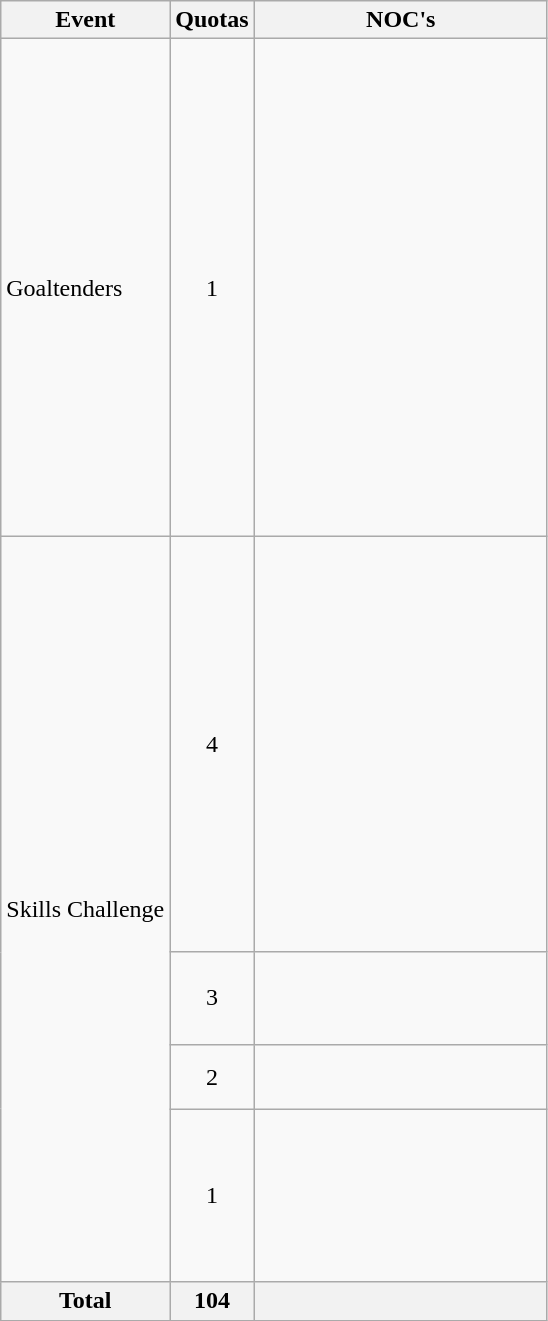<table class="wikitable">
<tr>
<th>Event</th>
<th>Quotas</th>
<th width=188>NOC's</th>
</tr>
<tr>
<td>Goaltenders</td>
<td align="center">1</td>
<td><s></s><br><br><s></s><br><br><br><br><br><br><br><br><br><br><br><br><br><br><s></s><br><br></td>
</tr>
<tr>
<td rowspan="4">Skills Challenge</td>
<td align="center">4</td>
<td><br><br><br><br><br><br><br><br><br><br><br><br><br><br><br></td>
</tr>
<tr>
<td align="center">3</td>
<td><br><br><br></td>
</tr>
<tr>
<td align="center">2</td>
<td><br><br></td>
</tr>
<tr>
<td align="center">1</td>
<td><br><br><br><br><br><br></td>
</tr>
<tr>
<th>Total</th>
<th>104</th>
<th></th>
</tr>
</table>
